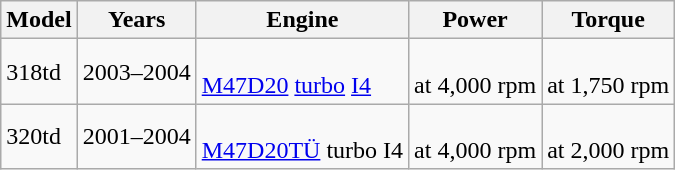<table class="wikitable sortable">
<tr>
<th>Model</th>
<th>Years</th>
<th>Engine</th>
<th>Power</th>
<th>Torque</th>
</tr>
<tr>
<td>318td</td>
<td>2003–2004</td>
<td> <br> <a href='#'>M47D20</a> <a href='#'>turbo</a> <a href='#'>I4</a></td>
<td> <br> at 4,000 rpm</td>
<td> <br> at 1,750 rpm</td>
</tr>
<tr>
<td>320td</td>
<td>2001–2004</td>
<td> <br> <a href='#'>M47D20TÜ</a> turbo I4</td>
<td> <br> at 4,000 rpm</td>
<td> <br> at 2,000 rpm</td>
</tr>
</table>
